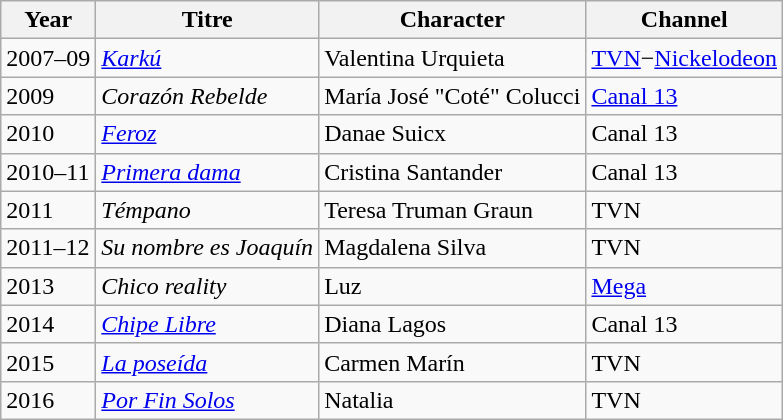<table class="wikitable">
<tr>
<th>Year</th>
<th>Titre</th>
<th>Character</th>
<th>Channel</th>
</tr>
<tr>
<td>2007–09</td>
<td><em><a href='#'>Karkú</a></em></td>
<td>Valentina Urquieta</td>
<td><a href='#'>TVN</a>−<a href='#'>Nickelodeon</a></td>
</tr>
<tr>
<td>2009</td>
<td><em>Corazón Rebelde</em></td>
<td>María José "Coté" Colucci</td>
<td><a href='#'>Canal 13</a></td>
</tr>
<tr>
<td>2010</td>
<td><em><a href='#'>Feroz</a></em></td>
<td>Danae Suicx</td>
<td>Canal 13</td>
</tr>
<tr>
<td>2010–11</td>
<td><em><a href='#'>Primera dama</a></em></td>
<td>Cristina Santander</td>
<td>Canal 13</td>
</tr>
<tr>
<td>2011</td>
<td><em>Témpano</em></td>
<td>Teresa Truman Graun</td>
<td>TVN</td>
</tr>
<tr>
<td>2011–12</td>
<td><em>Su nombre es Joaquín</em></td>
<td>Magdalena Silva</td>
<td>TVN</td>
</tr>
<tr>
<td>2013</td>
<td><em>Chico reality</em></td>
<td>Luz</td>
<td><a href='#'>Mega</a></td>
</tr>
<tr>
<td>2014</td>
<td><em><a href='#'>Chipe Libre</a></em></td>
<td>Diana Lagos</td>
<td>Canal 13</td>
</tr>
<tr>
<td>2015</td>
<td><em><a href='#'>La poseída</a></em></td>
<td>Carmen Marín</td>
<td>TVN</td>
</tr>
<tr>
<td>2016</td>
<td><em><a href='#'>Por Fin Solos</a></em></td>
<td>Natalia</td>
<td>TVN</td>
</tr>
</table>
